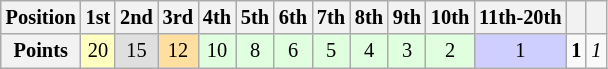<table class="wikitable" style="font-size: 85%;">
<tr>
<th>Position</th>
<th>1st</th>
<th>2nd</th>
<th>3rd</th>
<th>4th</th>
<th>5th</th>
<th>6th</th>
<th>7th</th>
<th>8th</th>
<th>9th</th>
<th>10th</th>
<th>11th-20th</th>
<th></th>
<th></th>
</tr>
<tr align="center">
<th>Points</th>
<td style="background:#FFFFBF;">20</td>
<td style="background:#DFDFDF;">15</td>
<td style="background:#FFDF9F;">12</td>
<td style="background:#DFFFDF;">10</td>
<td style="background:#DFFFDF;">8</td>
<td style="background:#DFFFDF;">6</td>
<td style="background:#DFFFDF;">5</td>
<td style="background:#DFFFDF;">4</td>
<td style="background:#DFFFDF;">3</td>
<td style="background:#DFFFDF;">2</td>
<td style="background:#cfcfff;">1</td>
<td><strong>1</strong></td>
<td><em>1</em></td>
</tr>
</table>
